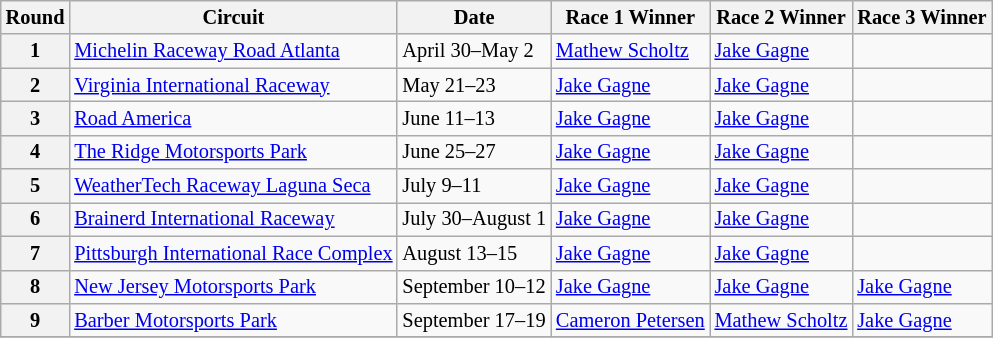<table class="wikitable" style="font-size: 85%">
<tr>
<th>Round</th>
<th>Circuit</th>
<th>Date</th>
<th>Race 1 Winner</th>
<th>Race 2 Winner</th>
<th>Race 3 Winner</th>
</tr>
<tr>
<th>1</th>
<td> <a href='#'>Michelin Raceway Road Atlanta</a></td>
<td>April 30–May 2</td>
<td> <a href='#'>Mathew Scholtz</a></td>
<td> <a href='#'>Jake Gagne</a></td>
<td></td>
</tr>
<tr>
<th>2</th>
<td> <a href='#'>Virginia International Raceway</a></td>
<td>May 21–23</td>
<td> <a href='#'>Jake Gagne</a></td>
<td> <a href='#'>Jake Gagne</a></td>
<td></td>
</tr>
<tr>
<th>3</th>
<td> <a href='#'>Road America</a></td>
<td>June 11–13</td>
<td> <a href='#'>Jake Gagne</a></td>
<td> <a href='#'>Jake Gagne</a></td>
<td></td>
</tr>
<tr>
<th>4</th>
<td> <a href='#'>The Ridge Motorsports Park</a></td>
<td>June 25–27</td>
<td> <a href='#'>Jake Gagne</a></td>
<td> <a href='#'>Jake Gagne</a></td>
<td></td>
</tr>
<tr>
<th>5</th>
<td> <a href='#'>WeatherTech Raceway Laguna Seca</a></td>
<td>July 9–11</td>
<td> <a href='#'>Jake Gagne</a></td>
<td> <a href='#'>Jake Gagne</a></td>
<td></td>
</tr>
<tr>
<th>6</th>
<td> <a href='#'>Brainerd International Raceway</a></td>
<td>July 30–August 1</td>
<td> <a href='#'>Jake Gagne</a></td>
<td> <a href='#'>Jake Gagne</a></td>
<td></td>
</tr>
<tr>
<th>7</th>
<td> <a href='#'>Pittsburgh International Race Complex</a></td>
<td>August 13–15</td>
<td> <a href='#'>Jake Gagne</a></td>
<td> <a href='#'>Jake Gagne</a></td>
<td></td>
</tr>
<tr>
<th>8</th>
<td> <a href='#'>New Jersey Motorsports Park</a></td>
<td>September 10–12</td>
<td> <a href='#'>Jake Gagne</a></td>
<td> <a href='#'>Jake Gagne</a></td>
<td> <a href='#'>Jake Gagne</a></td>
</tr>
<tr>
<th>9</th>
<td> <a href='#'>Barber Motorsports Park</a></td>
<td>September 17–19</td>
<td> <a href='#'>Cameron Petersen</a></td>
<td> <a href='#'>Mathew Scholtz</a></td>
<td> <a href='#'>Jake Gagne</a></td>
</tr>
<tr>
</tr>
</table>
